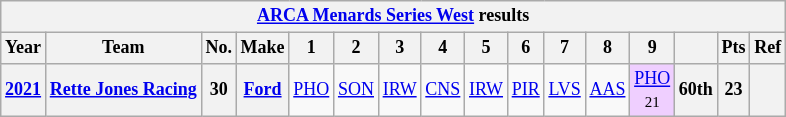<table class="wikitable" style="text-align:center; font-size:75%">
<tr>
<th colspan=16><a href='#'>ARCA Menards Series West</a> results</th>
</tr>
<tr>
<th>Year</th>
<th>Team</th>
<th>No.</th>
<th>Make</th>
<th>1</th>
<th>2</th>
<th>3</th>
<th>4</th>
<th>5</th>
<th>6</th>
<th>7</th>
<th>8</th>
<th>9</th>
<th></th>
<th>Pts</th>
<th>Ref</th>
</tr>
<tr>
<th><a href='#'>2021</a></th>
<th><a href='#'>Rette Jones Racing</a></th>
<th>30</th>
<th><a href='#'>Ford</a></th>
<td><a href='#'>PHO</a></td>
<td><a href='#'>SON</a></td>
<td><a href='#'>IRW</a></td>
<td><a href='#'>CNS</a></td>
<td><a href='#'>IRW</a></td>
<td><a href='#'>PIR</a></td>
<td><a href='#'>LVS</a></td>
<td><a href='#'>AAS</a></td>
<td style="background:#EFCFFF;"><a href='#'>PHO</a><br><small>21</small></td>
<th>60th</th>
<th>23</th>
<th></th>
</tr>
</table>
